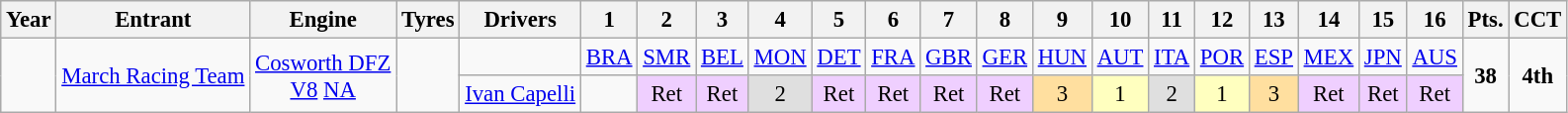<table class="wikitable" style="text-align:center; font-size:95%">
<tr>
<th>Year</th>
<th>Entrant</th>
<th>Engine</th>
<th>Tyres</th>
<th>Drivers</th>
<th>1</th>
<th>2</th>
<th>3</th>
<th>4</th>
<th>5</th>
<th>6</th>
<th>7</th>
<th>8</th>
<th>9</th>
<th>10</th>
<th>11</th>
<th>12</th>
<th>13</th>
<th>14</th>
<th>15</th>
<th>16</th>
<th>Pts.</th>
<th>CCT</th>
</tr>
<tr>
<td rowspan="2"></td>
<td rowspan="2"><a href='#'>March Racing Team</a></td>
<td rowspan="2"><a href='#'>Cosworth DFZ</a><br><a href='#'>V8</a> <a href='#'>NA</a></td>
<td rowspan="2"></td>
<td></td>
<td><a href='#'>BRA</a></td>
<td><a href='#'>SMR</a></td>
<td><a href='#'>BEL</a></td>
<td><a href='#'>MON</a></td>
<td><a href='#'>DET</a></td>
<td><a href='#'>FRA</a></td>
<td><a href='#'>GBR</a></td>
<td><a href='#'>GER</a></td>
<td><a href='#'>HUN</a></td>
<td><a href='#'>AUT</a></td>
<td><a href='#'>ITA</a></td>
<td><a href='#'>POR</a></td>
<td><a href='#'>ESP</a></td>
<td><a href='#'>MEX</a></td>
<td><a href='#'>JPN</a></td>
<td><a href='#'>AUS</a></td>
<td rowspan="2"><strong>38</strong></td>
<td rowspan="2"><strong>4th</strong></td>
</tr>
<tr>
<td align="left"><a href='#'>Ivan Capelli</a></td>
<td></td>
<td style="background:#efcfff;">Ret</td>
<td style="background:#efcfff;">Ret</td>
<td style="background:#dfdfdf;">2</td>
<td style="background:#efcfff;">Ret</td>
<td style="background:#efcfff;">Ret</td>
<td style="background:#efcfff;">Ret</td>
<td style="background:#efcfff;">Ret</td>
<td style="background:#ffdf9f;">3</td>
<td style="background:#ffffbf;">1</td>
<td style="background:#dfdfdf;">2</td>
<td style="background:#ffffbf;">1</td>
<td style="background:#ffdf9f;">3</td>
<td style="background:#efcfff;">Ret</td>
<td style="background:#efcfff;">Ret</td>
<td style="background:#efcfff;">Ret</td>
</tr>
</table>
